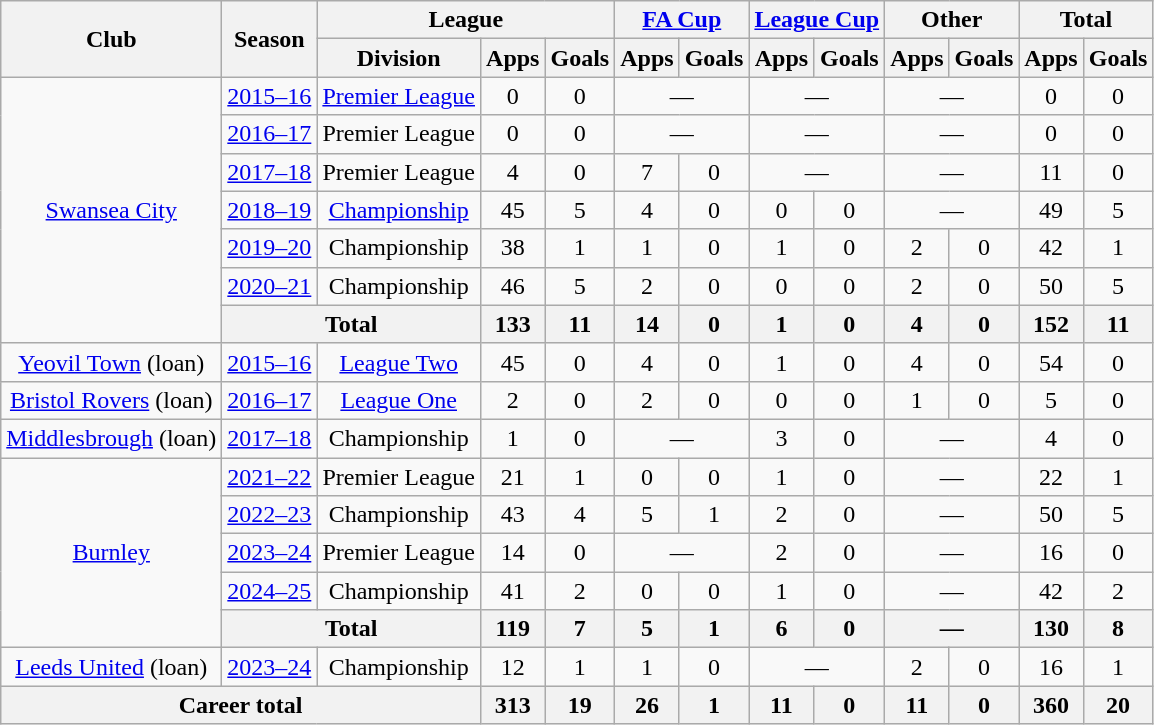<table class=wikitable style="text-align: center">
<tr>
<th rowspan=2>Club</th>
<th rowspan=2>Season</th>
<th colspan=3>League</th>
<th colspan=2><a href='#'>FA Cup</a></th>
<th colspan=2><a href='#'>League Cup</a></th>
<th colspan=2>Other</th>
<th colspan=2>Total</th>
</tr>
<tr>
<th>Division</th>
<th>Apps</th>
<th>Goals</th>
<th>Apps</th>
<th>Goals</th>
<th>Apps</th>
<th>Goals</th>
<th>Apps</th>
<th>Goals</th>
<th>Apps</th>
<th>Goals</th>
</tr>
<tr>
<td rowspan=7><a href='#'>Swansea City</a></td>
<td><a href='#'>2015–16</a></td>
<td><a href='#'>Premier League</a></td>
<td>0</td>
<td>0</td>
<td colspan=2>—</td>
<td colspan=2>—</td>
<td colspan=2>—</td>
<td>0</td>
<td>0</td>
</tr>
<tr>
<td><a href='#'>2016–17</a></td>
<td>Premier League</td>
<td>0</td>
<td>0</td>
<td colspan=2>—</td>
<td colspan=2>—</td>
<td colspan=2>—</td>
<td>0</td>
<td>0</td>
</tr>
<tr>
<td><a href='#'>2017–18</a></td>
<td>Premier League</td>
<td>4</td>
<td>0</td>
<td>7</td>
<td>0</td>
<td colspan=2>—</td>
<td colspan=2>—</td>
<td>11</td>
<td>0</td>
</tr>
<tr>
<td><a href='#'>2018–19</a></td>
<td><a href='#'>Championship</a></td>
<td>45</td>
<td>5</td>
<td>4</td>
<td>0</td>
<td>0</td>
<td>0</td>
<td colspan=2>—</td>
<td>49</td>
<td>5</td>
</tr>
<tr>
<td><a href='#'>2019–20</a></td>
<td>Championship</td>
<td>38</td>
<td>1</td>
<td>1</td>
<td>0</td>
<td>1</td>
<td>0</td>
<td>2</td>
<td>0</td>
<td>42</td>
<td>1</td>
</tr>
<tr>
<td><a href='#'>2020–21</a></td>
<td>Championship</td>
<td>46</td>
<td>5</td>
<td>2</td>
<td>0</td>
<td>0</td>
<td>0</td>
<td>2</td>
<td>0</td>
<td>50</td>
<td>5</td>
</tr>
<tr>
<th colspan=2>Total</th>
<th>133</th>
<th>11</th>
<th>14</th>
<th>0</th>
<th>1</th>
<th>0</th>
<th>4</th>
<th>0</th>
<th>152</th>
<th>11</th>
</tr>
<tr>
<td><a href='#'>Yeovil Town</a> (loan)</td>
<td><a href='#'>2015–16</a></td>
<td><a href='#'>League Two</a></td>
<td>45</td>
<td>0</td>
<td>4</td>
<td>0</td>
<td>1</td>
<td>0</td>
<td>4</td>
<td>0</td>
<td>54</td>
<td>0</td>
</tr>
<tr>
<td><a href='#'>Bristol Rovers</a> (loan)</td>
<td><a href='#'>2016–17</a></td>
<td><a href='#'>League One</a></td>
<td>2</td>
<td>0</td>
<td>2</td>
<td>0</td>
<td>0</td>
<td>0</td>
<td>1</td>
<td>0</td>
<td>5</td>
<td>0</td>
</tr>
<tr>
<td><a href='#'>Middlesbrough</a> (loan)</td>
<td><a href='#'>2017–18</a></td>
<td>Championship</td>
<td>1</td>
<td>0</td>
<td colspan=2>—</td>
<td>3</td>
<td>0</td>
<td colspan=2>—</td>
<td>4</td>
<td>0</td>
</tr>
<tr>
<td rowspan=5><a href='#'>Burnley</a></td>
<td><a href='#'>2021–22</a></td>
<td>Premier League</td>
<td>21</td>
<td>1</td>
<td>0</td>
<td>0</td>
<td>1</td>
<td>0</td>
<td colspan=2>—</td>
<td>22</td>
<td>1</td>
</tr>
<tr>
<td><a href='#'>2022–23</a></td>
<td>Championship</td>
<td>43</td>
<td>4</td>
<td>5</td>
<td>1</td>
<td>2</td>
<td>0</td>
<td colspan=2>—</td>
<td>50</td>
<td>5</td>
</tr>
<tr>
<td><a href='#'>2023–24</a></td>
<td>Premier League</td>
<td>14</td>
<td>0</td>
<td colspan=2>—</td>
<td>2</td>
<td>0</td>
<td colspan=2>—</td>
<td>16</td>
<td>0</td>
</tr>
<tr>
<td><a href='#'>2024–25</a></td>
<td>Championship</td>
<td>41</td>
<td>2</td>
<td>0</td>
<td>0</td>
<td>1</td>
<td>0</td>
<td colspan=2>—</td>
<td>42</td>
<td>2</td>
</tr>
<tr>
<th colspan=2>Total</th>
<th>119</th>
<th>7</th>
<th>5</th>
<th>1</th>
<th>6</th>
<th>0</th>
<th colspan=2>—</th>
<th>130</th>
<th>8</th>
</tr>
<tr>
<td><a href='#'>Leeds United</a> (loan)</td>
<td><a href='#'>2023–24</a></td>
<td>Championship</td>
<td>12</td>
<td>1</td>
<td>1</td>
<td>0</td>
<td colspan=2>—</td>
<td>2</td>
<td>0</td>
<td>16</td>
<td>1</td>
</tr>
<tr>
<th colspan=3>Career total</th>
<th>313</th>
<th>19</th>
<th>26</th>
<th>1</th>
<th>11</th>
<th>0</th>
<th>11</th>
<th>0</th>
<th>360</th>
<th>20</th>
</tr>
</table>
